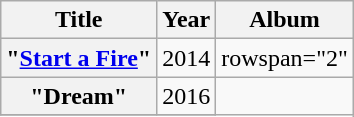<table class="wikitable plainrowheaders" style="text-align:center;">
<tr>
<th scope="col" rowspan="1">Title</th>
<th scope="col" rowspan="1">Year</th>
<th scope="col" rowspan="1">Album</th>
</tr>
<tr>
<th scope="row">"<a href='#'>Start a Fire</a>"</th>
<td rowspan="1">2014</td>
<td>rowspan="2" </td>
</tr>
<tr>
<th scope="row">"Dream"</th>
<td rowspan="1">2016</td>
</tr>
<tr>
</tr>
</table>
